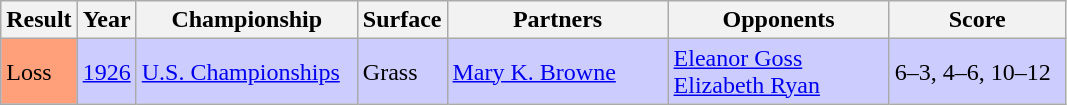<table class="sortable wikitable">
<tr>
<th style="width:40px">Result</th>
<th style="width:30px">Year</th>
<th style="width:140px">Championship</th>
<th style="width:50px">Surface</th>
<th style="width:140px">Partners</th>
<th style="width:140px">Opponents</th>
<th style="width:110px" class="unsortable">Score</th>
</tr>
<tr style="background:#ccccff;">
<td style="background:#ffa07a;">Loss</td>
<td><a href='#'>1926</a></td>
<td><a href='#'>U.S. Championships</a></td>
<td>Grass</td>
<td> <a href='#'>Mary K. Browne</a></td>
<td> <a href='#'>Eleanor Goss</a><br>  <a href='#'>Elizabeth Ryan</a></td>
<td>6–3, 4–6, 10–12</td>
</tr>
</table>
